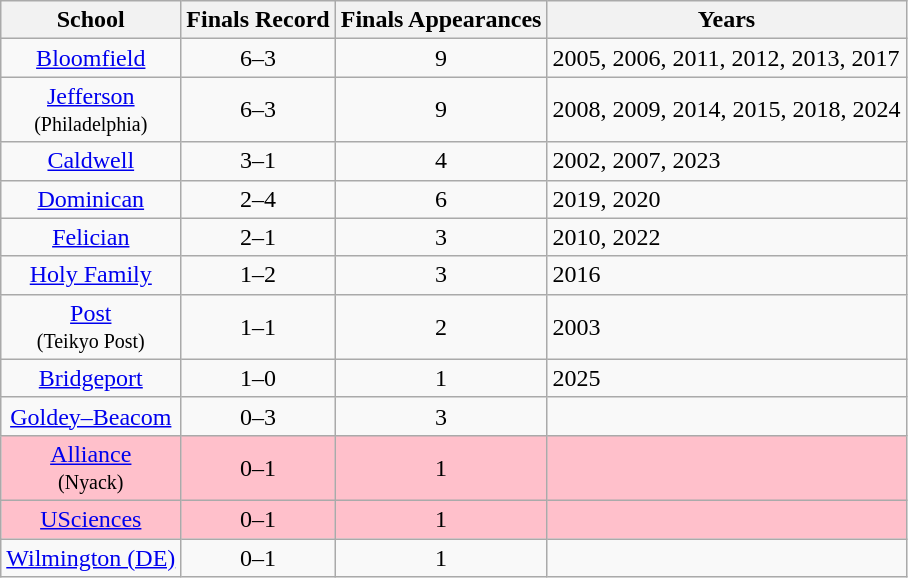<table class="wikitable sortable" style="text-align:center;">
<tr>
<th>School</th>
<th>Finals Record</th>
<th>Finals Appearances</th>
<th class=unsortable>Years</th>
</tr>
<tr>
<td><a href='#'>Bloomfield</a></td>
<td>6–3</td>
<td>9</td>
<td align=left>2005, 2006, 2011, 2012, 2013, 2017</td>
</tr>
<tr>
<td><a href='#'>Jefferson</a><br><small>(Philadelphia)</small></td>
<td>6–3</td>
<td>9</td>
<td align=left>2008, 2009, 2014, 2015, 2018, 2024</td>
</tr>
<tr>
<td><a href='#'>Caldwell</a></td>
<td>3–1</td>
<td>4</td>
<td align=left>2002, 2007, 2023</td>
</tr>
<tr>
<td><a href='#'>Dominican</a></td>
<td>2–4</td>
<td>6</td>
<td align=left>2019, 2020</td>
</tr>
<tr>
<td><a href='#'>Felician</a></td>
<td>2–1</td>
<td>3</td>
<td align=left>2010, 2022</td>
</tr>
<tr>
<td><a href='#'>Holy Family</a></td>
<td>1–2</td>
<td>3</td>
<td align=left>2016</td>
</tr>
<tr>
<td><a href='#'>Post</a><br><small>(Teikyo Post)</small></td>
<td>1–1</td>
<td>2</td>
<td align=left>2003</td>
</tr>
<tr>
<td><a href='#'>Bridgeport</a></td>
<td>1–0</td>
<td>1</td>
<td align=left>2025</td>
</tr>
<tr>
<td><a href='#'>Goldey–Beacom</a></td>
<td>0–3</td>
<td>3</td>
<td align=left></td>
</tr>
<tr bgcolor=pink>
<td><a href='#'>Alliance</a><br><small>(Nyack)</small></td>
<td>0–1</td>
<td>1</td>
<td align=left></td>
</tr>
<tr bgcolor=pink>
<td><a href='#'>USciences</a></td>
<td>0–1</td>
<td>1</td>
<td align=left></td>
</tr>
<tr>
<td><a href='#'>Wilmington (DE)</a></td>
<td>0–1</td>
<td>1</td>
<td align=left></td>
</tr>
</table>
